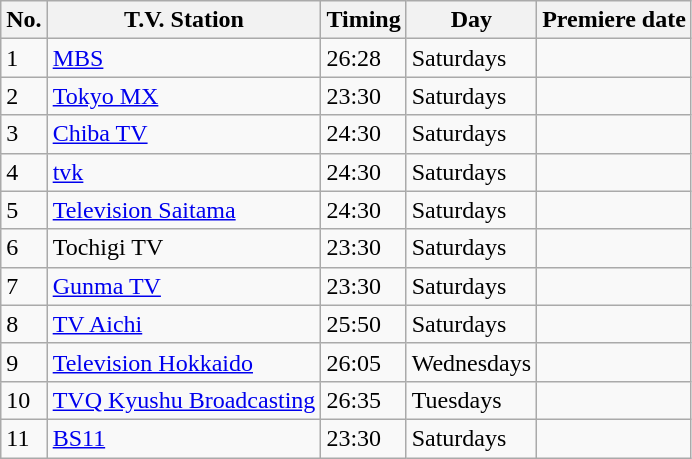<table class="wikitable">
<tr>
<th>No.</th>
<th>T.V. Station </th>
<th>Timing</th>
<th>Day</th>
<th>Premiere date</th>
</tr>
<tr>
<td>1</td>
<td><a href='#'>MBS</a></td>
<td>26:28</td>
<td>Saturdays</td>
<td></td>
</tr>
<tr>
<td>2</td>
<td><a href='#'>Tokyo MX</a></td>
<td>23:30</td>
<td>Saturdays</td>
<td></td>
</tr>
<tr>
<td>3</td>
<td><a href='#'>Chiba TV</a></td>
<td>24:30</td>
<td>Saturdays</td>
<td></td>
</tr>
<tr>
<td>4</td>
<td><a href='#'>tvk</a></td>
<td>24:30</td>
<td>Saturdays</td>
<td></td>
</tr>
<tr>
<td>5</td>
<td><a href='#'>Television Saitama</a></td>
<td>24:30</td>
<td>Saturdays</td>
<td></td>
</tr>
<tr>
<td>6</td>
<td>Tochigi TV</td>
<td>23:30</td>
<td>Saturdays</td>
<td></td>
</tr>
<tr>
<td>7</td>
<td><a href='#'>Gunma TV</a></td>
<td>23:30</td>
<td>Saturdays</td>
<td></td>
</tr>
<tr>
<td>8</td>
<td><a href='#'>TV Aichi</a></td>
<td>25:50</td>
<td>Saturdays</td>
<td></td>
</tr>
<tr>
<td>9</td>
<td><a href='#'>Television Hokkaido</a></td>
<td>26:05</td>
<td>Wednesdays</td>
<td></td>
</tr>
<tr>
<td>10</td>
<td><a href='#'>TVQ Kyushu Broadcasting</a></td>
<td>26:35</td>
<td>Tuesdays</td>
<td></td>
</tr>
<tr>
<td>11</td>
<td><a href='#'>BS11</a></td>
<td>23:30</td>
<td>Saturdays</td>
<td></td>
</tr>
</table>
